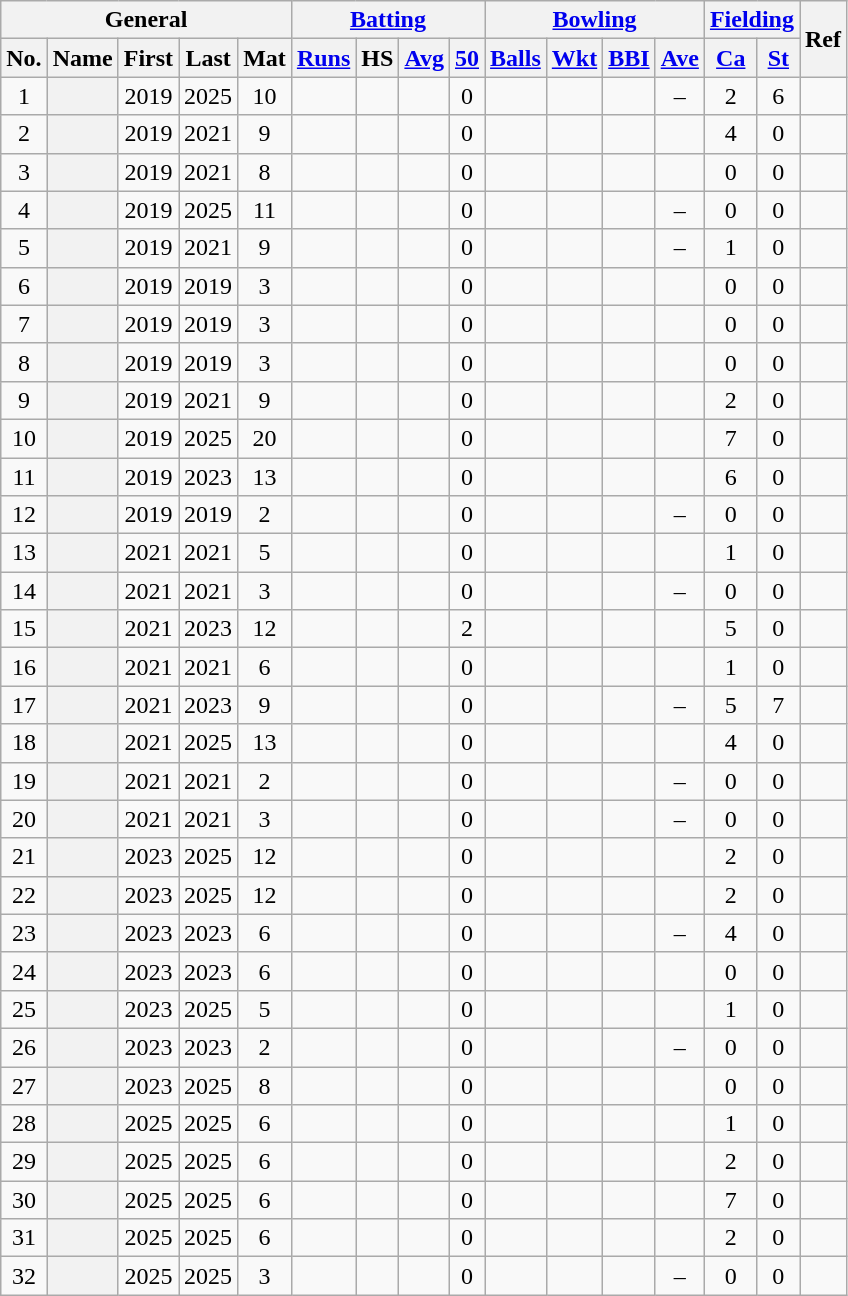<table class="wikitable plainrowheaders sortable">
<tr align="center">
<th scope="col" colspan=5 class="unsortable">General</th>
<th scope="col" colspan=4 class="unsortable"><a href='#'>Batting</a></th>
<th scope="col" colspan=4 class="unsortable"><a href='#'>Bowling</a></th>
<th scope="col" colspan=2 class="unsortable"><a href='#'>Fielding</a></th>
<th scope="col" rowspan=2 class="unsortable">Ref</th>
</tr>
<tr align="center">
<th scope="col">No.</th>
<th scope="col">Name</th>
<th scope="col">First</th>
<th scope="col">Last</th>
<th scope="col">Mat</th>
<th scope="col"><a href='#'>Runs</a></th>
<th scope="col">HS</th>
<th scope="col"><a href='#'>Avg</a></th>
<th scope="col"><a href='#'>50</a></th>
<th scope="col"><a href='#'>Balls</a></th>
<th scope="col"><a href='#'>Wkt</a></th>
<th scope="col"><a href='#'>BBI</a></th>
<th scope="col"><a href='#'>Ave</a></th>
<th scope="col"><a href='#'>Ca</a></th>
<th scope="col"><a href='#'>St</a></th>
</tr>
<tr align="center">
<td>1</td>
<th scope="row"></th>
<td>2019</td>
<td>2025</td>
<td>10</td>
<td></td>
<td></td>
<td></td>
<td>0</td>
<td></td>
<td></td>
<td></td>
<td>–</td>
<td>2</td>
<td>6</td>
<td></td>
</tr>
<tr align="center">
<td>2</td>
<th scope="row"></th>
<td>2019</td>
<td>2021</td>
<td>9</td>
<td></td>
<td></td>
<td></td>
<td>0</td>
<td></td>
<td></td>
<td></td>
<td></td>
<td>4</td>
<td>0</td>
<td></td>
</tr>
<tr align="center">
<td>3</td>
<th scope="row"></th>
<td>2019</td>
<td>2021</td>
<td>8</td>
<td></td>
<td></td>
<td></td>
<td>0</td>
<td></td>
<td></td>
<td></td>
<td></td>
<td>0</td>
<td>0</td>
<td></td>
</tr>
<tr align="center">
<td>4</td>
<th scope="row"></th>
<td>2019</td>
<td>2025</td>
<td>11</td>
<td></td>
<td></td>
<td></td>
<td>0</td>
<td></td>
<td></td>
<td></td>
<td>–</td>
<td>0</td>
<td>0</td>
<td></td>
</tr>
<tr align="center">
<td>5</td>
<th scope="row"></th>
<td>2019</td>
<td>2021</td>
<td>9</td>
<td></td>
<td></td>
<td></td>
<td>0</td>
<td></td>
<td></td>
<td></td>
<td>–</td>
<td>1</td>
<td>0</td>
<td></td>
</tr>
<tr align="center">
<td>6</td>
<th scope="row"></th>
<td>2019</td>
<td>2019</td>
<td>3</td>
<td></td>
<td></td>
<td></td>
<td>0</td>
<td></td>
<td></td>
<td></td>
<td></td>
<td>0</td>
<td>0</td>
<td></td>
</tr>
<tr align="center">
<td>7</td>
<th scope="row"></th>
<td>2019</td>
<td>2019</td>
<td>3</td>
<td></td>
<td></td>
<td></td>
<td>0</td>
<td></td>
<td></td>
<td></td>
<td></td>
<td>0</td>
<td>0</td>
<td></td>
</tr>
<tr align="center">
<td>8</td>
<th scope="row"></th>
<td>2019</td>
<td>2019</td>
<td>3</td>
<td></td>
<td></td>
<td></td>
<td>0</td>
<td></td>
<td></td>
<td></td>
<td></td>
<td>0</td>
<td>0</td>
<td></td>
</tr>
<tr align="center">
<td>9</td>
<th scope="row"></th>
<td>2019</td>
<td>2021</td>
<td>9</td>
<td></td>
<td></td>
<td></td>
<td>0</td>
<td></td>
<td></td>
<td></td>
<td></td>
<td>2</td>
<td>0</td>
<td></td>
</tr>
<tr align="center">
<td>10</td>
<th scope="row"></th>
<td>2019</td>
<td>2025</td>
<td>20</td>
<td></td>
<td></td>
<td></td>
<td>0</td>
<td></td>
<td></td>
<td></td>
<td></td>
<td>7</td>
<td>0</td>
<td></td>
</tr>
<tr align="center">
<td>11</td>
<th scope="row"></th>
<td>2019</td>
<td>2023</td>
<td>13</td>
<td></td>
<td></td>
<td></td>
<td>0</td>
<td></td>
<td></td>
<td></td>
<td></td>
<td>6</td>
<td>0</td>
<td></td>
</tr>
<tr align="center">
<td>12</td>
<th scope="row"></th>
<td>2019</td>
<td>2019</td>
<td>2</td>
<td></td>
<td></td>
<td></td>
<td>0</td>
<td></td>
<td></td>
<td></td>
<td>–</td>
<td>0</td>
<td>0</td>
<td></td>
</tr>
<tr align="center">
<td>13</td>
<th scope="row"></th>
<td>2021</td>
<td>2021</td>
<td>5</td>
<td></td>
<td></td>
<td></td>
<td>0</td>
<td></td>
<td></td>
<td></td>
<td></td>
<td>1</td>
<td>0</td>
<td></td>
</tr>
<tr align="center">
<td>14</td>
<th scope="row"></th>
<td>2021</td>
<td>2021</td>
<td>3</td>
<td></td>
<td></td>
<td></td>
<td>0</td>
<td></td>
<td></td>
<td></td>
<td>–</td>
<td>0</td>
<td>0</td>
<td></td>
</tr>
<tr align="center">
<td>15</td>
<th scope="row"></th>
<td>2021</td>
<td>2023</td>
<td>12</td>
<td></td>
<td></td>
<td></td>
<td>2</td>
<td></td>
<td></td>
<td></td>
<td></td>
<td>5</td>
<td>0</td>
<td></td>
</tr>
<tr align="center">
<td>16</td>
<th scope="row"></th>
<td>2021</td>
<td>2021</td>
<td>6</td>
<td></td>
<td></td>
<td></td>
<td>0</td>
<td></td>
<td></td>
<td></td>
<td></td>
<td>1</td>
<td>0</td>
<td></td>
</tr>
<tr align="center">
<td>17</td>
<th scope="row"></th>
<td>2021</td>
<td>2023</td>
<td>9</td>
<td></td>
<td></td>
<td></td>
<td>0</td>
<td></td>
<td></td>
<td></td>
<td>–</td>
<td>5</td>
<td>7</td>
<td></td>
</tr>
<tr align="center">
<td>18</td>
<th scope="row"></th>
<td>2021</td>
<td>2025</td>
<td>13</td>
<td></td>
<td></td>
<td></td>
<td>0</td>
<td></td>
<td></td>
<td></td>
<td></td>
<td>4</td>
<td>0</td>
<td></td>
</tr>
<tr align="center">
<td>19</td>
<th scope="row"></th>
<td>2021</td>
<td>2021</td>
<td>2</td>
<td></td>
<td></td>
<td></td>
<td>0</td>
<td></td>
<td></td>
<td></td>
<td>–</td>
<td>0</td>
<td>0</td>
<td></td>
</tr>
<tr align="center">
<td>20</td>
<th scope="row"></th>
<td>2021</td>
<td>2021</td>
<td>3</td>
<td></td>
<td></td>
<td></td>
<td>0</td>
<td></td>
<td></td>
<td></td>
<td>–</td>
<td>0</td>
<td>0</td>
<td></td>
</tr>
<tr align="center">
<td>21</td>
<th scope="row"></th>
<td>2023</td>
<td>2025</td>
<td>12</td>
<td></td>
<td></td>
<td></td>
<td>0</td>
<td></td>
<td></td>
<td></td>
<td></td>
<td>2</td>
<td>0</td>
<td></td>
</tr>
<tr align="center">
<td>22</td>
<th scope="row"></th>
<td>2023</td>
<td>2025</td>
<td>12</td>
<td></td>
<td></td>
<td></td>
<td>0</td>
<td></td>
<td></td>
<td></td>
<td></td>
<td>2</td>
<td>0</td>
<td></td>
</tr>
<tr align="center">
<td>23</td>
<th scope="row"></th>
<td>2023</td>
<td>2023</td>
<td>6</td>
<td></td>
<td></td>
<td></td>
<td>0</td>
<td></td>
<td></td>
<td></td>
<td>–</td>
<td>4</td>
<td>0</td>
<td></td>
</tr>
<tr align="center">
<td>24</td>
<th scope="row"></th>
<td>2023</td>
<td>2023</td>
<td>6</td>
<td></td>
<td></td>
<td></td>
<td>0</td>
<td></td>
<td></td>
<td></td>
<td></td>
<td>0</td>
<td>0</td>
<td></td>
</tr>
<tr align="center">
<td>25</td>
<th scope="row"></th>
<td>2023</td>
<td>2025</td>
<td>5</td>
<td></td>
<td></td>
<td></td>
<td>0</td>
<td></td>
<td></td>
<td></td>
<td></td>
<td>1</td>
<td>0</td>
<td></td>
</tr>
<tr align="center">
<td>26</td>
<th scope="row"></th>
<td>2023</td>
<td>2023</td>
<td>2</td>
<td></td>
<td></td>
<td></td>
<td>0</td>
<td></td>
<td></td>
<td></td>
<td>–</td>
<td>0</td>
<td>0</td>
<td></td>
</tr>
<tr align="center">
<td>27</td>
<th scope="row"></th>
<td>2023</td>
<td>2025</td>
<td>8</td>
<td></td>
<td></td>
<td></td>
<td>0</td>
<td></td>
<td></td>
<td></td>
<td></td>
<td>0</td>
<td>0</td>
<td></td>
</tr>
<tr align="center">
<td>28</td>
<th scope="row"></th>
<td>2025</td>
<td>2025</td>
<td>6</td>
<td></td>
<td></td>
<td></td>
<td>0</td>
<td></td>
<td></td>
<td></td>
<td></td>
<td>1</td>
<td>0</td>
<td></td>
</tr>
<tr align="center">
<td>29</td>
<th scope="row"></th>
<td>2025</td>
<td>2025</td>
<td>6</td>
<td></td>
<td></td>
<td></td>
<td>0</td>
<td></td>
<td></td>
<td></td>
<td></td>
<td>2</td>
<td>0</td>
<td></td>
</tr>
<tr align="center">
<td>30</td>
<th scope="row"></th>
<td>2025</td>
<td>2025</td>
<td>6</td>
<td></td>
<td></td>
<td></td>
<td>0</td>
<td></td>
<td></td>
<td></td>
<td></td>
<td>7</td>
<td>0</td>
<td></td>
</tr>
<tr align="center">
<td>31</td>
<th scope="row"></th>
<td>2025</td>
<td>2025</td>
<td>6</td>
<td></td>
<td></td>
<td></td>
<td>0</td>
<td></td>
<td></td>
<td></td>
<td></td>
<td>2</td>
<td>0</td>
<td></td>
</tr>
<tr align="center">
<td>32</td>
<th scope="row"></th>
<td>2025</td>
<td>2025</td>
<td>3</td>
<td></td>
<td></td>
<td></td>
<td>0</td>
<td></td>
<td></td>
<td></td>
<td>–</td>
<td>0</td>
<td>0</td>
<td></td>
</tr>
</table>
